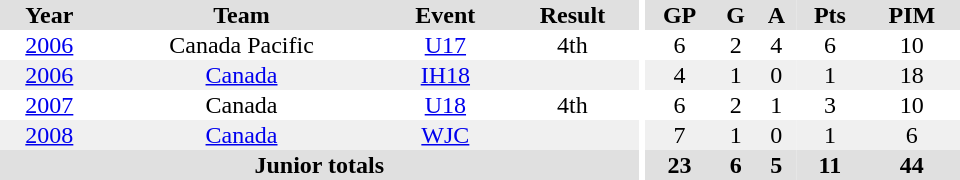<table border="0" cellpadding="1" cellspacing="0" ID="Table3" style="text-align:center; width:40em">
<tr bgcolor="#e0e0e0">
<th>Year</th>
<th>Team</th>
<th>Event</th>
<th>Result</th>
<th rowspan="99" bgcolor="#ffffff"></th>
<th>GP</th>
<th>G</th>
<th>A</th>
<th>Pts</th>
<th>PIM</th>
</tr>
<tr>
<td><a href='#'>2006</a></td>
<td>Canada Pacific</td>
<td><a href='#'>U17</a></td>
<td>4th</td>
<td>6</td>
<td>2</td>
<td>4</td>
<td>6</td>
<td>10</td>
</tr>
<tr bgcolor="#f0f0f0">
<td><a href='#'>2006</a></td>
<td><a href='#'>Canada</a></td>
<td><a href='#'>IH18</a></td>
<td></td>
<td>4</td>
<td>1</td>
<td>0</td>
<td>1</td>
<td>18</td>
</tr>
<tr>
<td><a href='#'>2007</a></td>
<td>Canada</td>
<td><a href='#'>U18</a></td>
<td>4th</td>
<td>6</td>
<td>2</td>
<td>1</td>
<td>3</td>
<td>10</td>
</tr>
<tr bgcolor="#f0f0f0">
<td><a href='#'>2008</a></td>
<td><a href='#'>Canada</a></td>
<td><a href='#'>WJC</a></td>
<td></td>
<td>7</td>
<td>1</td>
<td>0</td>
<td>1</td>
<td>6</td>
</tr>
<tr bgcolor="#e0e0e0">
<th colspan="4">Junior totals</th>
<th>23</th>
<th>6</th>
<th>5</th>
<th>11</th>
<th>44</th>
</tr>
</table>
